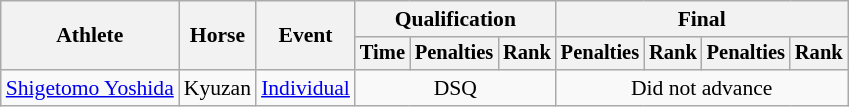<table class="wikitable" style="font-size:90%">
<tr>
<th rowspan="2">Athlete</th>
<th rowspan="2">Horse</th>
<th rowspan="2">Event</th>
<th colspan="3">Qualification</th>
<th colspan="4">Final</th>
</tr>
<tr style="font-size:95%">
<th>Time</th>
<th>Penalties</th>
<th>Rank</th>
<th>Penalties</th>
<th>Rank</th>
<th>Penalties</th>
<th>Rank</th>
</tr>
<tr align=center>
<td align=left><a href='#'>Shigetomo Yoshida</a></td>
<td align=left>Kyuzan</td>
<td align=left rowspan=1><a href='#'>Individual</a></td>
<td colspan=3>DSQ</td>
<td colspan=4>Did not advance</td>
</tr>
</table>
